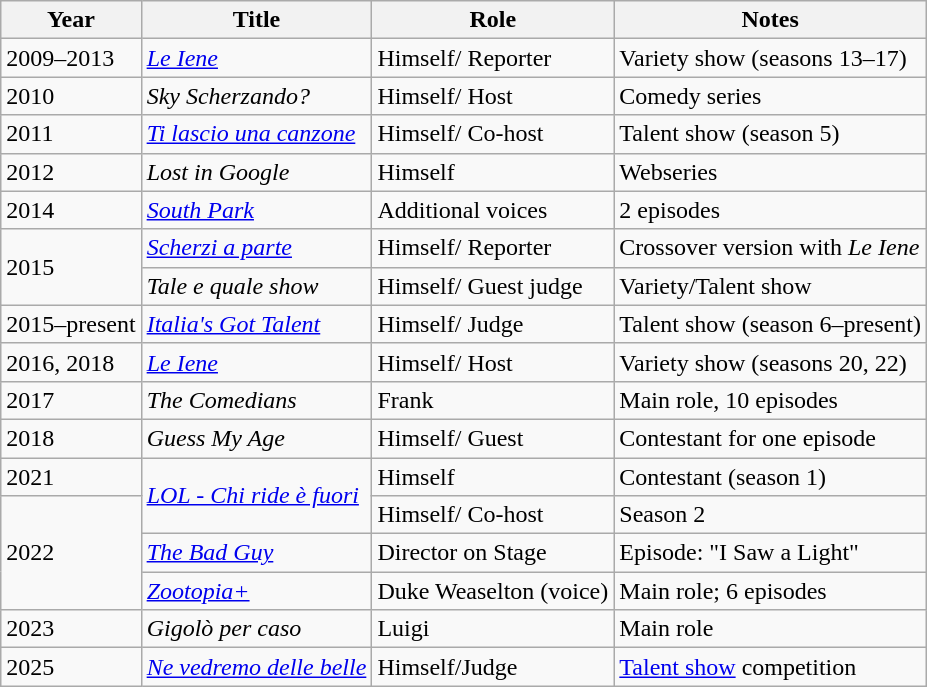<table class="wikitable">
<tr>
<th>Year</th>
<th>Title</th>
<th>Role</th>
<th>Notes</th>
</tr>
<tr>
<td>2009–2013</td>
<td><em><a href='#'>Le Iene</a></em></td>
<td>Himself/ Reporter</td>
<td>Variety show (seasons 13–17)</td>
</tr>
<tr>
<td>2010</td>
<td><em>Sky Scherzando?</em></td>
<td>Himself/ Host</td>
<td>Comedy series</td>
</tr>
<tr>
<td>2011</td>
<td><em><a href='#'>Ti lascio una canzone</a></em></td>
<td>Himself/ Co-host</td>
<td>Talent show (season 5)</td>
</tr>
<tr>
<td>2012</td>
<td><em>Lost in Google</em></td>
<td>Himself</td>
<td>Webseries</td>
</tr>
<tr>
<td>2014</td>
<td><em><a href='#'>South Park</a></em></td>
<td>Additional voices</td>
<td>2 episodes</td>
</tr>
<tr>
<td rowspan="2">2015</td>
<td><em><a href='#'>Scherzi a parte</a></em></td>
<td>Himself/ Reporter</td>
<td>Crossover version with <em>Le Iene</em></td>
</tr>
<tr>
<td><em>Tale e quale show</em></td>
<td>Himself/ Guest judge</td>
<td>Variety/Talent show</td>
</tr>
<tr>
<td>2015–present</td>
<td><em><a href='#'>Italia's Got Talent</a></em></td>
<td>Himself/ Judge</td>
<td>Talent show (season 6–present)</td>
</tr>
<tr>
<td>2016, 2018</td>
<td><em><a href='#'>Le Iene</a></em></td>
<td>Himself/ Host</td>
<td>Variety show (seasons 20, 22)</td>
</tr>
<tr>
<td>2017</td>
<td><em>The Comedians</em></td>
<td>Frank</td>
<td>Main role, 10 episodes</td>
</tr>
<tr>
<td>2018</td>
<td><em>Guess My Age</em></td>
<td>Himself/ Guest</td>
<td>Contestant for one episode</td>
</tr>
<tr>
<td>2021</td>
<td rowspan="2"><em><a href='#'>LOL - Chi ride è fuori</a></em></td>
<td>Himself</td>
<td>Contestant (season 1)</td>
</tr>
<tr>
<td rowspan="3">2022</td>
<td>Himself/ Co-host</td>
<td>Season 2</td>
</tr>
<tr>
<td><em><a href='#'>The Bad Guy</a></em></td>
<td>Director on Stage</td>
<td>Episode: "I Saw a Light"</td>
</tr>
<tr>
<td><em><a href='#'>Zootopia+</a></em></td>
<td>Duke Weaselton (voice)</td>
<td>Main role; 6 episodes</td>
</tr>
<tr>
<td>2023</td>
<td><em>Gigolò per caso</em></td>
<td>Luigi</td>
<td>Main role</td>
</tr>
<tr>
<td>2025</td>
<td><em><a href='#'>Ne vedremo delle belle</a></em></td>
<td>Himself/Judge</td>
<td><a href='#'>Talent show</a> competition</td>
</tr>
</table>
